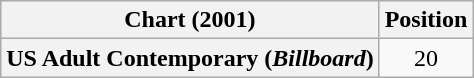<table class="wikitable plainrowheaders" style="text-align:center">
<tr>
<th scope="col">Chart (2001)</th>
<th scope="col">Position</th>
</tr>
<tr>
<th scope="row">US Adult Contemporary (<em>Billboard</em>)</th>
<td>20</td>
</tr>
</table>
